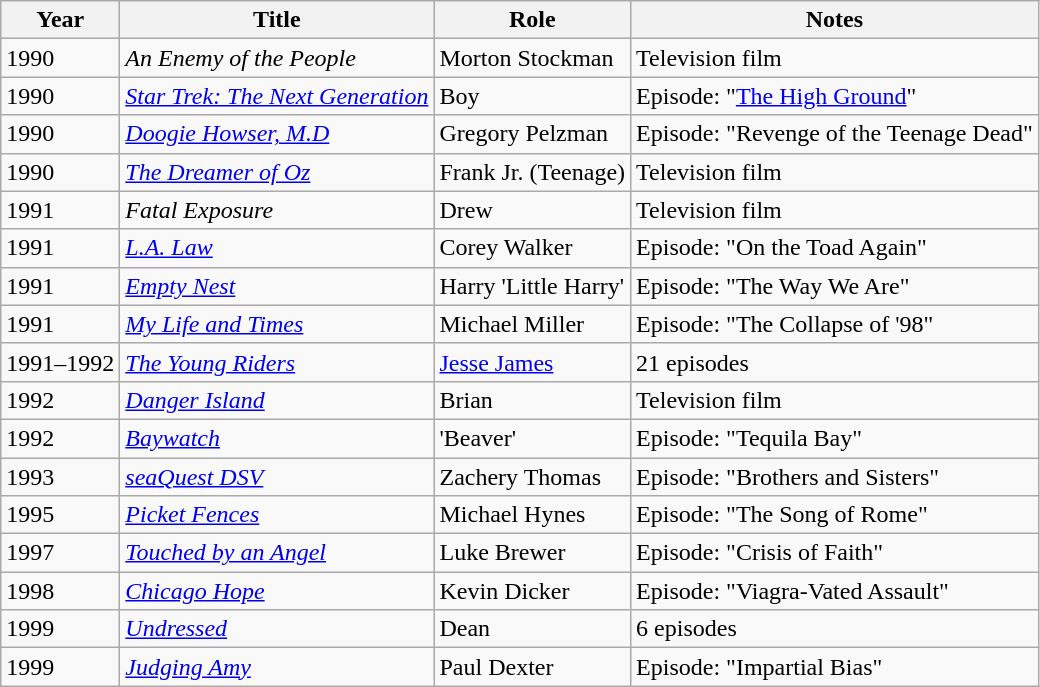<table class="wikitable sortable">
<tr>
<th>Year</th>
<th>Title</th>
<th>Role</th>
<th class="unsortable">Notes</th>
</tr>
<tr>
<td>1990</td>
<td><em>An Enemy of the People</em></td>
<td>Morton Stockman</td>
<td>Television film</td>
</tr>
<tr>
<td>1990</td>
<td><em><a href='#'>Star Trek: The Next Generation</a></em></td>
<td>Boy</td>
<td>Episode: "<a href='#'>The High Ground</a>"</td>
</tr>
<tr>
<td>1990</td>
<td><em><a href='#'>Doogie Howser, M.D</a></em></td>
<td>Gregory Pelzman</td>
<td>Episode: "Revenge of the Teenage Dead"</td>
</tr>
<tr>
<td>1990</td>
<td><em><a href='#'>The Dreamer of Oz</a></em></td>
<td>Frank Jr. (Teenage)</td>
<td>Television film</td>
</tr>
<tr>
<td>1991</td>
<td><em>Fatal Exposure</em></td>
<td>Drew</td>
<td>Television film</td>
</tr>
<tr>
<td>1991</td>
<td><em><a href='#'>L.A. Law</a></em></td>
<td>Corey Walker</td>
<td>Episode: "On the Toad Again"</td>
</tr>
<tr>
<td>1991</td>
<td><em><a href='#'>Empty Nest</a></em></td>
<td>Harry 'Little Harry'</td>
<td>Episode: "The Way We Are"</td>
</tr>
<tr>
<td>1991</td>
<td><em><a href='#'>My Life and Times</a></em></td>
<td>Michael Miller</td>
<td>Episode: "The Collapse of '98"</td>
</tr>
<tr>
<td>1991–1992</td>
<td><em><a href='#'>The Young Riders</a></em></td>
<td><a href='#'>Jesse James</a></td>
<td>21 episodes</td>
</tr>
<tr>
<td>1992</td>
<td><em><a href='#'>Danger Island</a></em></td>
<td>Brian</td>
<td>Television film</td>
</tr>
<tr>
<td>1992</td>
<td><em><a href='#'>Baywatch</a></em></td>
<td>'Beaver'</td>
<td>Episode: "Tequila Bay"</td>
</tr>
<tr>
<td>1993</td>
<td><em><a href='#'>seaQuest DSV</a></em></td>
<td>Zachery Thomas</td>
<td>Episode: "Brothers and Sisters"</td>
</tr>
<tr>
<td>1995</td>
<td><em><a href='#'>Picket Fences</a></em></td>
<td>Michael Hynes</td>
<td>Episode: "The Song of Rome"</td>
</tr>
<tr>
<td>1997</td>
<td><em><a href='#'>Touched by an Angel</a></em></td>
<td>Luke Brewer</td>
<td>Episode: "Crisis of Faith"</td>
</tr>
<tr>
<td>1998</td>
<td><em><a href='#'>Chicago Hope</a></em></td>
<td>Kevin Dicker</td>
<td>Episode: "Viagra-Vated Assault"</td>
</tr>
<tr>
<td>1999</td>
<td><em><a href='#'>Undressed</a></em></td>
<td>Dean</td>
<td>6 episodes</td>
</tr>
<tr>
<td>1999</td>
<td><em><a href='#'>Judging Amy</a></em></td>
<td>Paul Dexter</td>
<td>Episode: "Impartial Bias"</td>
</tr>
</table>
